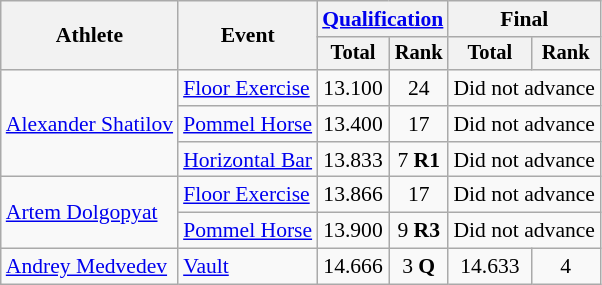<table class="wikitable sortable" style="font-size:90%">
<tr>
<th rowspan=2>Athlete</th>
<th rowspan=2>Event</th>
<th colspan=2><a href='#'>Qualification</a></th>
<th colspan=2>Final</th>
</tr>
<tr style="font-size:95%">
<th>Total</th>
<th>Rank</th>
<th>Total</th>
<th>Rank</th>
</tr>
<tr align=center>
<td align=left rowspan=3><a href='#'>Alexander Shatilov</a></td>
<td align=left><a href='#'>Floor Exercise</a></td>
<td>13.100</td>
<td>24</td>
<td colspan=2>Did not advance</td>
</tr>
<tr align=center>
<td align=left><a href='#'>Pommel Horse</a></td>
<td>13.400</td>
<td>17</td>
<td colspan=2>Did not advance</td>
</tr>
<tr align=center>
<td align=left><a href='#'>Horizontal Bar</a></td>
<td>13.833</td>
<td>7 <strong>R1</strong></td>
<td colspan=2>Did not advance</td>
</tr>
<tr align=center>
<td align=left rowspan=2><a href='#'>Artem Dolgopyat</a></td>
<td align=left><a href='#'>Floor Exercise</a></td>
<td>13.866</td>
<td>17</td>
<td colspan=2>Did not advance</td>
</tr>
<tr align=center>
<td align=left><a href='#'>Pommel Horse</a></td>
<td>13.900</td>
<td>9 <strong>R3</strong></td>
<td colspan=2>Did not advance</td>
</tr>
<tr align=center>
<td align=left><a href='#'>Andrey Medvedev</a></td>
<td align=left><a href='#'>Vault</a></td>
<td>14.666</td>
<td>3 <strong>Q</strong></td>
<td>14.633</td>
<td>4</td>
</tr>
</table>
